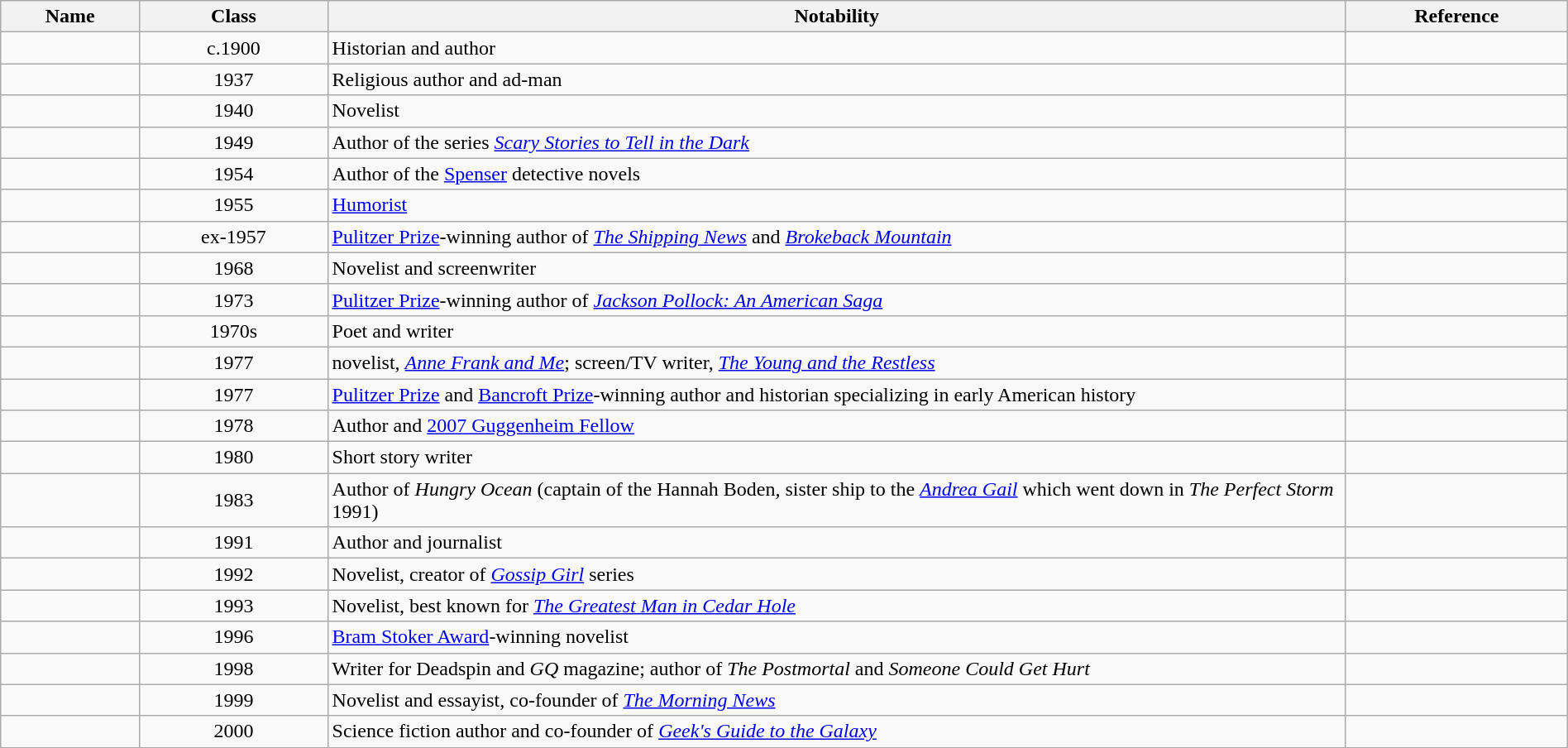<table class="wikitable sortable" style="width:100%">
<tr>
<th width="*">Name</th>
<th width="12%">Class</th>
<th width="65%" class="unsortable">Notability</th>
<th width="*" class="unsortable">Reference</th>
</tr>
<tr>
<td></td>
<td align="center">c.1900</td>
<td>Historian and author</td>
<td align="center"></td>
</tr>
<tr>
<td></td>
<td align="center">1937</td>
<td>Religious author and ad-man</td>
<td align="center"></td>
</tr>
<tr>
<td></td>
<td align="center">1940</td>
<td>Novelist</td>
<td align="center"></td>
</tr>
<tr>
<td></td>
<td align="center">1949</td>
<td>Author of the series <em><a href='#'>Scary Stories to Tell in the Dark</a></em></td>
<td align="center"></td>
</tr>
<tr>
<td></td>
<td align="center">1954</td>
<td>Author of the <a href='#'>Spenser</a> detective novels</td>
<td align="center"></td>
</tr>
<tr>
<td></td>
<td align="center">1955</td>
<td><a href='#'>Humorist</a></td>
<td align="center"></td>
</tr>
<tr>
<td></td>
<td align="center">ex-1957</td>
<td><a href='#'>Pulitzer Prize</a>-winning author of <em><a href='#'>The Shipping News</a></em> and <em><a href='#'>Brokeback Mountain</a></em></td>
<td align="center"></td>
</tr>
<tr>
<td></td>
<td align="center">1968</td>
<td>Novelist and screenwriter</td>
<td align="center"></td>
</tr>
<tr>
<td></td>
<td align="center">1973</td>
<td><a href='#'>Pulitzer Prize</a>-winning author of <em><a href='#'>Jackson Pollock: An American Saga</a></em></td>
<td align="center"></td>
</tr>
<tr>
<td></td>
<td align="center">1970s</td>
<td>Poet and writer</td>
<td align="center"></td>
</tr>
<tr>
<td></td>
<td align="center">1977</td>
<td>novelist, <em><a href='#'>Anne Frank and Me</a></em>; screen/TV writer, <em><a href='#'>The Young and the Restless</a></em></td>
<td align="center"></td>
</tr>
<tr>
<td></td>
<td align="center">1977</td>
<td><a href='#'>Pulitzer Prize</a> and <a href='#'>Bancroft Prize</a>-winning author and historian specializing in early American history</td>
<td align="center"></td>
</tr>
<tr>
<td></td>
<td align="center">1978</td>
<td>Author and <a href='#'>2007 Guggenheim Fellow</a></td>
<td align="center"></td>
</tr>
<tr>
<td></td>
<td align="center">1980</td>
<td>Short story writer</td>
<td align="center"></td>
</tr>
<tr>
<td></td>
<td align="center">1983</td>
<td>Author of <em>Hungry Ocean</em> (captain of the Hannah Boden, sister ship to the <em><a href='#'>Andrea Gail</a></em> which went down in <em>The Perfect Storm</em> 1991)</td>
<td align="center"></td>
</tr>
<tr>
<td></td>
<td align="center">1991</td>
<td>Author and journalist</td>
<td align="center"></td>
</tr>
<tr>
<td></td>
<td align="center">1992</td>
<td>Novelist, creator of <em><a href='#'>Gossip Girl</a></em> series</td>
<td align="center"></td>
</tr>
<tr>
<td></td>
<td align="center">1993</td>
<td>Novelist, best known for <em><a href='#'>The Greatest Man in Cedar Hole</a></em></td>
<td align="center"></td>
</tr>
<tr>
<td></td>
<td align="center">1996</td>
<td><a href='#'>Bram Stoker Award</a>-winning novelist</td>
<td align="center"></td>
</tr>
<tr>
<td></td>
<td align="center">1998</td>
<td>Writer for Deadspin and <em>GQ</em> magazine; author of <em>The Postmortal</em> and <em>Someone Could Get Hurt</em></td>
<td align="center"></td>
</tr>
<tr>
<td></td>
<td align="center">1999</td>
<td>Novelist and essayist, co-founder of <em><a href='#'>The Morning News</a></em></td>
<td align="center"></td>
</tr>
<tr>
<td></td>
<td align="center">2000</td>
<td>Science fiction author and co-founder of <em><a href='#'>Geek's Guide to the Galaxy</a></em></td>
<td align="center"></td>
</tr>
</table>
